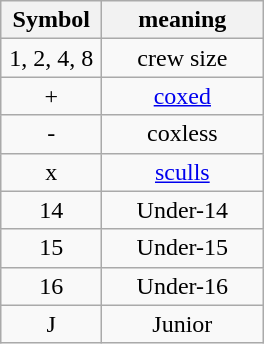<table class="wikitable" style="text-align:center">
<tr>
<th width=60>Symbol</th>
<th width=100>meaning</th>
</tr>
<tr>
<td>1, 2, 4, 8</td>
<td>crew size</td>
</tr>
<tr>
<td>+</td>
<td><a href='#'>coxed</a></td>
</tr>
<tr>
<td>-</td>
<td>coxless</td>
</tr>
<tr>
<td>x</td>
<td><a href='#'>sculls</a></td>
</tr>
<tr>
<td>14</td>
<td>Under-14</td>
</tr>
<tr>
<td>15</td>
<td>Under-15</td>
</tr>
<tr>
<td>16</td>
<td>Under-16</td>
</tr>
<tr>
<td>J</td>
<td>Junior</td>
</tr>
</table>
